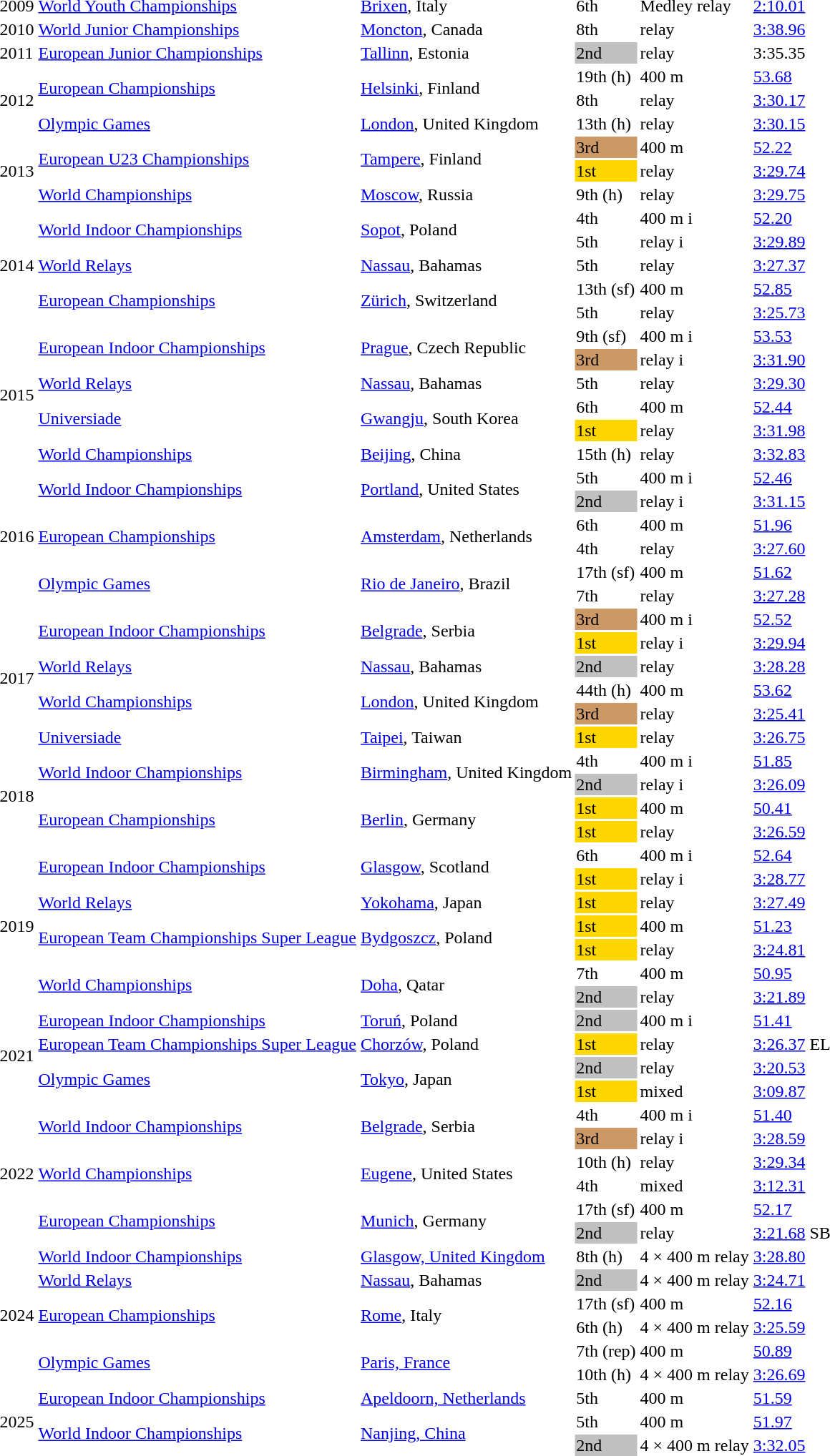<table>
<tr>
<td>2009</td>
<td><a href='#'>World Youth Championships</a></td>
<td><a href='#'>Brixen</a>, Italy</td>
<td>6th</td>
<td>Medley relay</td>
<td><a href='#'>2:10.01</a></td>
</tr>
<tr>
<td>2010</td>
<td><a href='#'>World Junior Championships</a></td>
<td><a href='#'>Moncton</a>, Canada</td>
<td>8th</td>
<td> relay</td>
<td><a href='#'>3:38.96</a> </td>
</tr>
<tr>
<td>2011</td>
<td><a href='#'>European Junior Championships</a></td>
<td><a href='#'>Tallinn</a>, Estonia</td>
<td bgcolor=silver>2nd</td>
<td> relay</td>
<td>3:35.35</td>
</tr>
<tr>
<td rowspan=3>2012</td>
<td rowspan=2><a href='#'>European Championships</a></td>
<td rowspan=2><a href='#'>Helsinki</a>, Finland</td>
<td>19th (h)</td>
<td>400 m</td>
<td><a href='#'>53.68</a></td>
</tr>
<tr>
<td>8th</td>
<td> relay</td>
<td><a href='#'>3:30.17</a></td>
</tr>
<tr>
<td><a href='#'>Olympic Games</a></td>
<td><a href='#'>London</a>, United Kingdom</td>
<td>13th (h)</td>
<td> relay</td>
<td><a href='#'>3:30.15</a></td>
</tr>
<tr>
<td rowspan=3>2013</td>
<td rowspan=2><a href='#'>European U23 Championships</a></td>
<td rowspan=2><a href='#'>Tampere</a>, Finland</td>
<td bgcolor=cc9966>3rd</td>
<td>400 m</td>
<td><a href='#'>52.22</a></td>
</tr>
<tr>
<td bgcolor=gold>1st</td>
<td> relay</td>
<td><a href='#'>3:29.74</a></td>
</tr>
<tr>
<td><a href='#'>World Championships</a></td>
<td><a href='#'>Moscow</a>, Russia</td>
<td>9th (h)</td>
<td> relay</td>
<td><a href='#'>3:29.75</a></td>
</tr>
<tr>
<td rowspan=5>2014</td>
<td rowspan=2><a href='#'>World Indoor Championships</a></td>
<td rowspan=2><a href='#'>Sopot</a>, Poland</td>
<td>4th</td>
<td>400 m i</td>
<td><a href='#'>52.20</a></td>
</tr>
<tr>
<td>5th</td>
<td> relay i</td>
<td><a href='#'>3:29.89</a></td>
</tr>
<tr>
<td><a href='#'>World Relays</a></td>
<td><a href='#'>Nassau</a>, Bahamas</td>
<td>5th</td>
<td> relay</td>
<td><a href='#'>3:27.37</a></td>
</tr>
<tr>
<td rowspan=2><a href='#'>European Championships</a></td>
<td rowspan=2><a href='#'>Zürich</a>, Switzerland</td>
<td>13th (sf)</td>
<td>400 m</td>
<td><a href='#'>52.85</a></td>
</tr>
<tr>
<td>5th</td>
<td> relay</td>
<td><a href='#'>3:25.73</a></td>
</tr>
<tr>
<td rowspan=6>2015</td>
<td rowspan=2><a href='#'>European Indoor Championships</a></td>
<td rowspan=2><a href='#'>Prague</a>, Czech Republic</td>
<td>9th (sf)</td>
<td>400 m i</td>
<td><a href='#'>53.53</a></td>
</tr>
<tr>
<td bgcolor=cc9966>3rd</td>
<td> relay i</td>
<td><a href='#'>3:31.90</a></td>
</tr>
<tr>
<td><a href='#'>World Relays</a></td>
<td><a href='#'>Nassau</a>, Bahamas</td>
<td>5th</td>
<td> relay</td>
<td><a href='#'>3:29.30</a></td>
</tr>
<tr>
<td rowspan=2><a href='#'>Universiade</a></td>
<td rowspan=2><a href='#'>Gwangju</a>, South Korea</td>
<td>6th</td>
<td>400 m</td>
<td><a href='#'>52.44</a></td>
</tr>
<tr>
<td bgcolor=gold>1st</td>
<td> relay</td>
<td><a href='#'>3:31.98</a></td>
</tr>
<tr>
<td><a href='#'>World Championships</a></td>
<td><a href='#'>Beijing</a>, China</td>
<td>15th (h)</td>
<td> relay</td>
<td><a href='#'>3:32.83</a></td>
</tr>
<tr>
<td rowspan=6>2016</td>
<td rowspan=2><a href='#'>World Indoor Championships</a></td>
<td rowspan=2><a href='#'>Portland</a>, United States</td>
<td>5th</td>
<td>400 m i</td>
<td><a href='#'>52.46</a></td>
</tr>
<tr>
<td bgcolor=silver>2nd</td>
<td> relay i</td>
<td><a href='#'>3:31.15</a></td>
</tr>
<tr>
<td rowspan=2><a href='#'>European Championships</a></td>
<td rowspan=2><a href='#'>Amsterdam</a>, Netherlands</td>
<td>6th</td>
<td>400 m</td>
<td><a href='#'>51.96</a></td>
</tr>
<tr>
<td>4th</td>
<td> relay</td>
<td><a href='#'>3:27.60</a></td>
</tr>
<tr>
<td rowspan=2><a href='#'>Olympic Games</a></td>
<td rowspan=2><a href='#'>Rio de Janeiro</a>, Brazil</td>
<td>17th (sf)</td>
<td>400 m</td>
<td><a href='#'>51.62</a></td>
</tr>
<tr>
<td>7th</td>
<td> relay</td>
<td><a href='#'>3:27.28</a></td>
</tr>
<tr>
<td rowspan=6>2017</td>
<td rowspan=2><a href='#'>European Indoor Championships</a></td>
<td rowspan=2><a href='#'>Belgrade</a>, Serbia</td>
<td bgcolor="CC9966">3rd</td>
<td>400 m i</td>
<td><a href='#'>52.52</a></td>
</tr>
<tr>
<td bgcolor="gold">1st</td>
<td> relay i</td>
<td><a href='#'>3:29.94</a></td>
</tr>
<tr>
<td><a href='#'>World Relays</a></td>
<td><a href='#'>Nassau</a>, Bahamas</td>
<td bgcolor=silver>2nd</td>
<td> relay</td>
<td><a href='#'>3:28.28</a></td>
</tr>
<tr>
<td rowspan=2><a href='#'>World Championships</a></td>
<td rowspan=2><a href='#'>London</a>, United Kingdom</td>
<td>44th (h)</td>
<td>400 m</td>
<td><a href='#'>53.62</a></td>
</tr>
<tr>
<td bgcolor=cc9966>3rd</td>
<td> relay</td>
<td><a href='#'>3:25.41</a></td>
</tr>
<tr>
<td><a href='#'>Universiade</a></td>
<td><a href='#'>Taipei</a>, Taiwan</td>
<td bgcolor=gold>1st</td>
<td> relay</td>
<td><a href='#'>3:26.75</a></td>
</tr>
<tr>
<td rowspan=4>2018</td>
<td rowspan=2><a href='#'>World Indoor Championships</a></td>
<td rowspan=2><a href='#'>Birmingham</a>, United Kingdom</td>
<td>4th</td>
<td>400 m i</td>
<td><a href='#'>51.85</a></td>
</tr>
<tr>
<td bgcolor=silver>2nd</td>
<td> relay i</td>
<td><a href='#'>3:26.09</a></td>
</tr>
<tr>
<td rowspan=2><a href='#'>European Championships</a></td>
<td rowspan=2><a href='#'>Berlin</a>, Germany</td>
<td bgcolor=gold>1st</td>
<td>400 m</td>
<td><a href='#'>50.41</a> </td>
</tr>
<tr>
<td bgcolor=gold>1st</td>
<td> relay</td>
<td><a href='#'>3:26.59</a></td>
</tr>
<tr>
<td rowspan=7>2019</td>
<td rowspan=2><a href='#'>European Indoor Championships</a></td>
<td rowspan=2><a href='#'>Glasgow</a>, Scotland</td>
<td>6th</td>
<td>400 m i</td>
<td><a href='#'>52.64</a></td>
</tr>
<tr>
<td bgcolor="gold">1st</td>
<td> relay i</td>
<td><a href='#'>3:28.77</a></td>
</tr>
<tr>
<td><a href='#'>World Relays</a></td>
<td><a href='#'>Yokohama</a>, Japan</td>
<td bgcolor=gold>1st</td>
<td> relay</td>
<td><a href='#'>3:27.49</a></td>
</tr>
<tr>
<td rowspan=2><a href='#'>European Team Championships Super League</a></td>
<td rowspan=2><a href='#'>Bydgoszcz</a>, Poland</td>
<td bgcolor=gold>1st</td>
<td>400 m</td>
<td><a href='#'>51.23</a></td>
</tr>
<tr>
<td bgcolor=gold>1st</td>
<td> relay</td>
<td><a href='#'>3:24.81</a> </td>
</tr>
<tr>
<td rowspan=2><a href='#'>World Championships</a></td>
<td rowspan=2><a href='#'>Doha</a>, Qatar</td>
<td>7th</td>
<td>400 m</td>
<td><a href='#'>50.95</a></td>
</tr>
<tr>
<td bgcolor=silver>2nd</td>
<td> relay</td>
<td><a href='#'>3:21.89</a></td>
</tr>
<tr>
<td rowspan=4>2021</td>
<td><a href='#'>European Indoor Championships</a></td>
<td><a href='#'>Toruń</a>, Poland</td>
<td bgcolor=silver>2nd</td>
<td>400 m i</td>
<td><a href='#'>51.41</a></td>
</tr>
<tr>
<td><a href='#'>European Team Championships Super League</a></td>
<td><a href='#'>Chorzów</a>, Poland</td>
<td bgcolor=gold>1st</td>
<td> relay</td>
<td><a href='#'>3:26.37</a> EL</td>
</tr>
<tr>
<td rowspan=2><a href='#'>Olympic Games</a></td>
<td rowspan=2><a href='#'>Tokyo</a>, Japan</td>
<td bgcolor=silver>2nd</td>
<td> relay</td>
<td><a href='#'>3:20.53</a> </td>
</tr>
<tr>
<td bgcolor=gold>1st</td>
<td> mixed</td>
<td><a href='#'>3:09.87</a> <strong></strong> <strong></strong></td>
</tr>
<tr>
<td rowspan=6>2022</td>
<td rowspan=2><a href='#'>World Indoor Championships</a></td>
<td rowspan=2><a href='#'>Belgrade</a>, Serbia</td>
<td>4th</td>
<td>400 m i</td>
<td><a href='#'>51.40</a></td>
</tr>
<tr>
<td bgcolor=cc9966>3rd</td>
<td> relay i</td>
<td><a href='#'>3:28.59</a></td>
</tr>
<tr>
<td rowspan=2><a href='#'>World Championships</a></td>
<td rowspan=2><a href='#'>Eugene</a>, United States</td>
<td>10th (h)</td>
<td> relay</td>
<td><a href='#'>3:29.34</a></td>
</tr>
<tr>
<td>4th</td>
<td> mixed</td>
<td><a href='#'>3:12.31</a> </td>
</tr>
<tr>
<td rowspan=2><a href='#'>European Championships</a></td>
<td rowspan=2><a href='#'>Munich</a>, Germany</td>
<td>17th (sf)</td>
<td>400 m</td>
<td><a href='#'>52.17</a></td>
</tr>
<tr>
<td bgcolor=silver>2nd</td>
<td> relay</td>
<td><a href='#'>3:21.68</a> SB</td>
</tr>
<tr>
<td rowspan=6>2024</td>
<td><a href='#'>World Indoor Championships</a></td>
<td><a href='#'>Glasgow, United Kingdom</a></td>
<td>8th (h)</td>
<td>4 × 400 m relay</td>
<td><a href='#'>3:28.80</a></td>
</tr>
<tr>
<td><a href='#'>World Relays</a></td>
<td><a href='#'>Nassau</a>, Bahamas</td>
<td bgcolor=silver>2nd</td>
<td>4 × 400 m relay</td>
<td><a href='#'>3:24.71</a></td>
</tr>
<tr>
<td rowspan=2><a href='#'>European Championships</a></td>
<td rowspan=2><a href='#'>Rome</a>, Italy</td>
<td>17th (sf)</td>
<td>400 m</td>
<td><a href='#'>52.16</a></td>
</tr>
<tr>
<td>6th (h)</td>
<td>4 × 400 m relay</td>
<td><a href='#'>3:25.59</a> </td>
</tr>
<tr>
<td rowspan=2><a href='#'>Olympic Games</a></td>
<td rowspan=2><a href='#'>Paris, France</a></td>
<td>7th (rep)</td>
<td>400 m</td>
<td><a href='#'>50.89</a></td>
</tr>
<tr>
<td>10th (h)</td>
<td>4 × 400 m relay</td>
<td><a href='#'>3:26.69</a></td>
</tr>
<tr>
<td rowspan=3>2025</td>
<td><a href='#'>European Indoor Championships</a></td>
<td><a href='#'>Apeldoorn, Netherlands</a></td>
<td>5th</td>
<td>400 m</td>
<td><a href='#'>51.59</a></td>
</tr>
<tr>
<td rowspan=2><a href='#'>World Indoor Championships</a></td>
<td rowspan=2><a href='#'>Nanjing, China</a></td>
<td>5th</td>
<td>400 m</td>
<td><a href='#'>51.97</a></td>
</tr>
<tr>
<td bgcolor=silver>2nd</td>
<td>4 × 400 m relay</td>
<td><a href='#'>3:32.05</a></td>
</tr>
</table>
